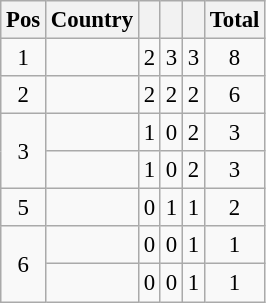<table class=wikitable style="font-size:95%; text-align: center">
<tr>
<th>Pos</th>
<th>Country</th>
<th></th>
<th></th>
<th></th>
<th>Total</th>
</tr>
<tr>
<td>1</td>
<td style="text-align:left"></td>
<td>2</td>
<td>3</td>
<td>3</td>
<td>8</td>
</tr>
<tr>
<td>2</td>
<td style="text-align:left"></td>
<td>2</td>
<td>2</td>
<td>2</td>
<td>6</td>
</tr>
<tr>
<td rowspan=2>3</td>
<td style="text-align:left"></td>
<td>1</td>
<td>0</td>
<td>2</td>
<td>3</td>
</tr>
<tr>
<td style=text-align:left></td>
<td>1</td>
<td>0</td>
<td>2</td>
<td>3</td>
</tr>
<tr>
<td>5</td>
<td style="text-align:left"></td>
<td>0</td>
<td>1</td>
<td>1</td>
<td>2</td>
</tr>
<tr>
<td rowspan=2>6</td>
<td style="text-align:left"></td>
<td>0</td>
<td>0</td>
<td>1</td>
<td>1</td>
</tr>
<tr>
<td style=text-align:left></td>
<td>0</td>
<td>0</td>
<td>1</td>
<td>1</td>
</tr>
</table>
